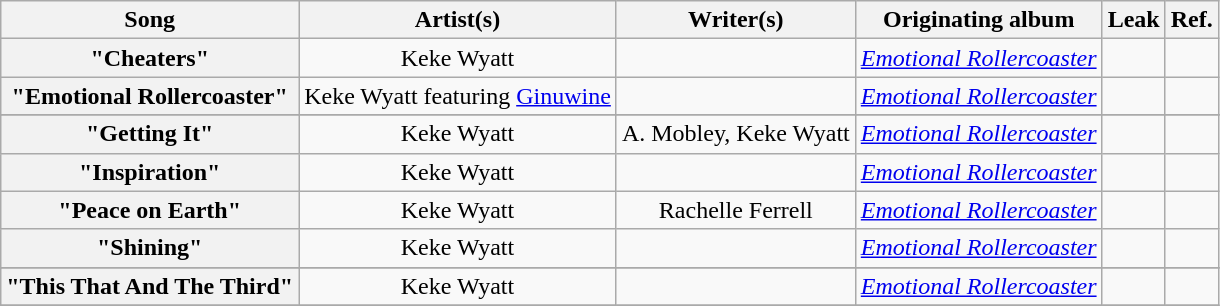<table class="wikitable sortable plainrowheaders" style="text-align:center;">
<tr>
<th scope="col">Song</th>
<th scope="col">Artist(s)</th>
<th scope="col" class="unsortable">Writer(s)</th>
<th scope="col">Originating album</th>
<th scope="col">Leak</th>
<th scope="col" class="unsortable">Ref.</th>
</tr>
<tr>
<th scope=row>"Cheaters" <br> </th>
<td>Keke Wyatt</td>
<td></td>
<td><em><a href='#'>Emotional Rollercoaster</a></em></td>
<td></td>
<td></td>
</tr>
<tr>
<th scope=row>"Emotional Rollercoaster"</th>
<td>Keke Wyatt featuring <a href='#'>Ginuwine</a></td>
<td></td>
<td><em><a href='#'>Emotional Rollercoaster</a></em></td>
<td></td>
<td></td>
</tr>
<tr>
</tr>
<tr>
<th scope=row>"Getting It" <br> </th>
<td>Keke Wyatt</td>
<td>A. Mobley, Keke Wyatt</td>
<td><em><a href='#'>Emotional Rollercoaster</a></em></td>
<td></td>
<td></td>
</tr>
<tr>
<th scope=row>"Inspiration" <br> </th>
<td>Keke Wyatt</td>
<td></td>
<td><em><a href='#'>Emotional Rollercoaster</a></em></td>
<td></td>
<td></td>
</tr>
<tr>
<th scope=row>"Peace on Earth" <br> </th>
<td>Keke Wyatt</td>
<td>Rachelle Ferrell</td>
<td><em><a href='#'>Emotional Rollercoaster</a></em></td>
<td></td>
<td></td>
</tr>
<tr>
<th scope=row>"Shining" <br> </th>
<td>Keke Wyatt</td>
<td></td>
<td><em><a href='#'>Emotional Rollercoaster</a></em></td>
<td></td>
<td></td>
</tr>
<tr>
</tr>
<tr>
<th scope=row>"This That And The Third" <br> </th>
<td>Keke Wyatt</td>
<td></td>
<td><em><a href='#'>Emotional Rollercoaster</a></em></td>
<td></td>
<td></td>
</tr>
<tr>
</tr>
</table>
